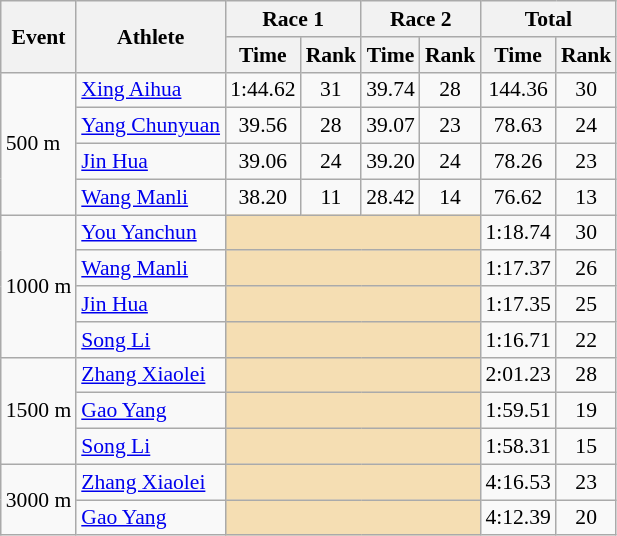<table class="wikitable" border="1" style="font-size:90%">
<tr>
<th rowspan=2>Event</th>
<th rowspan=2>Athlete</th>
<th colspan=2>Race 1</th>
<th colspan=2>Race 2</th>
<th colspan=2>Total</th>
</tr>
<tr>
<th>Time</th>
<th>Rank</th>
<th>Time</th>
<th>Rank</th>
<th>Time</th>
<th>Rank</th>
</tr>
<tr>
<td rowspan=4>500 m</td>
<td><a href='#'>Xing Aihua</a></td>
<td align=center>1:44.62</td>
<td align=center>31</td>
<td align=center>39.74</td>
<td align=center>28</td>
<td align=center>144.36</td>
<td align=center>30</td>
</tr>
<tr>
<td><a href='#'>Yang Chunyuan</a></td>
<td align=center>39.56</td>
<td align=center>28</td>
<td align=center>39.07</td>
<td align=center>23</td>
<td align=center>78.63</td>
<td align=center>24</td>
</tr>
<tr>
<td><a href='#'>Jin Hua</a></td>
<td align=center>39.06</td>
<td align=center>24</td>
<td align=center>39.20</td>
<td align=center>24</td>
<td align=center>78.26</td>
<td align=center>23</td>
</tr>
<tr>
<td><a href='#'>Wang Manli</a></td>
<td align=center>38.20</td>
<td align=center>11</td>
<td align=center>28.42</td>
<td align=center>14</td>
<td align=center>76.62</td>
<td align=center>13</td>
</tr>
<tr>
<td rowspan=4>1000 m</td>
<td><a href='#'>You Yanchun</a></td>
<td colspan="4" bgcolor="wheat"></td>
<td align=center>1:18.74</td>
<td align=center>30</td>
</tr>
<tr>
<td><a href='#'>Wang Manli</a></td>
<td colspan="4" bgcolor="wheat"></td>
<td align=center>1:17.37</td>
<td align=center>26</td>
</tr>
<tr>
<td><a href='#'>Jin Hua</a></td>
<td colspan="4" bgcolor="wheat"></td>
<td align=center>1:17.35</td>
<td align=center>25</td>
</tr>
<tr>
<td><a href='#'>Song Li</a></td>
<td colspan="4" bgcolor="wheat"></td>
<td align=center>1:16.71</td>
<td align=center>22</td>
</tr>
<tr>
<td rowspan=3>1500 m</td>
<td><a href='#'>Zhang Xiaolei</a></td>
<td colspan="4" bgcolor="wheat"></td>
<td align=center>2:01.23</td>
<td align=center>28</td>
</tr>
<tr>
<td><a href='#'>Gao Yang</a></td>
<td colspan="4" bgcolor="wheat"></td>
<td align=center>1:59.51</td>
<td align=center>19</td>
</tr>
<tr>
<td><a href='#'>Song Li</a></td>
<td colspan="4" bgcolor="wheat"></td>
<td align=center>1:58.31</td>
<td align=center>15</td>
</tr>
<tr>
<td rowspan=2>3000 m</td>
<td><a href='#'>Zhang Xiaolei</a></td>
<td colspan="4" bgcolor="wheat"></td>
<td align=center>4:16.53</td>
<td align=center>23</td>
</tr>
<tr>
<td><a href='#'>Gao Yang</a></td>
<td colspan="4" bgcolor="wheat"></td>
<td align=center>4:12.39</td>
<td align=center>20</td>
</tr>
</table>
